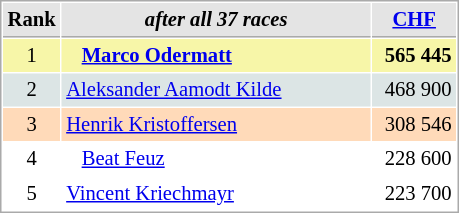<table cellspacing="1" cellpadding="3" style="border:1px solid #aaa; font-size:86%;">
<tr style="background:#e4e4e4;">
<th style="border-bottom:1px solid #aaa; width:10px;">Rank</th>
<th style="border-bottom:1px solid #aaa; width:200px; white-space:nowrap;"><em>after all 37 races</em></th>
<th style="border-bottom:1px solid #aaa; width:50px;"><a href='#'>CHF</a></th>
</tr>
<tr style="background:#f7f6a8;">
<td style="text-align:center;">1</td>
<td>   <strong><a href='#'>Marco Odermatt</a></strong></td>
<td align="right"><strong>565 445</strong></td>
</tr>
<tr style="background:#dce5e5;">
<td style="text-align:center;">2</td>
<td> <a href='#'>Aleksander Aamodt Kilde</a></td>
<td align="right">468 900</td>
</tr>
<tr style="background:#ffdab9;">
<td style="text-align:center;">3</td>
<td> <a href='#'>Henrik Kristoffersen</a></td>
<td align="right">308 546</td>
</tr>
<tr>
<td style="text-align:center;">4</td>
<td>   <a href='#'>Beat Feuz</a></td>
<td align="right">228 600</td>
</tr>
<tr>
<td style="text-align:center;">5</td>
<td> <a href='#'>Vincent Kriechmayr</a></td>
<td align="right">223 700</td>
</tr>
</table>
